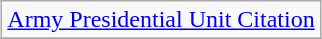<table class="wikitable" style="margin:1em auto; text-align:center;">
<tr>
<td colspan="3"><a href='#'>Army Presidential Unit Citation</a></td>
</tr>
<tr>
</tr>
</table>
